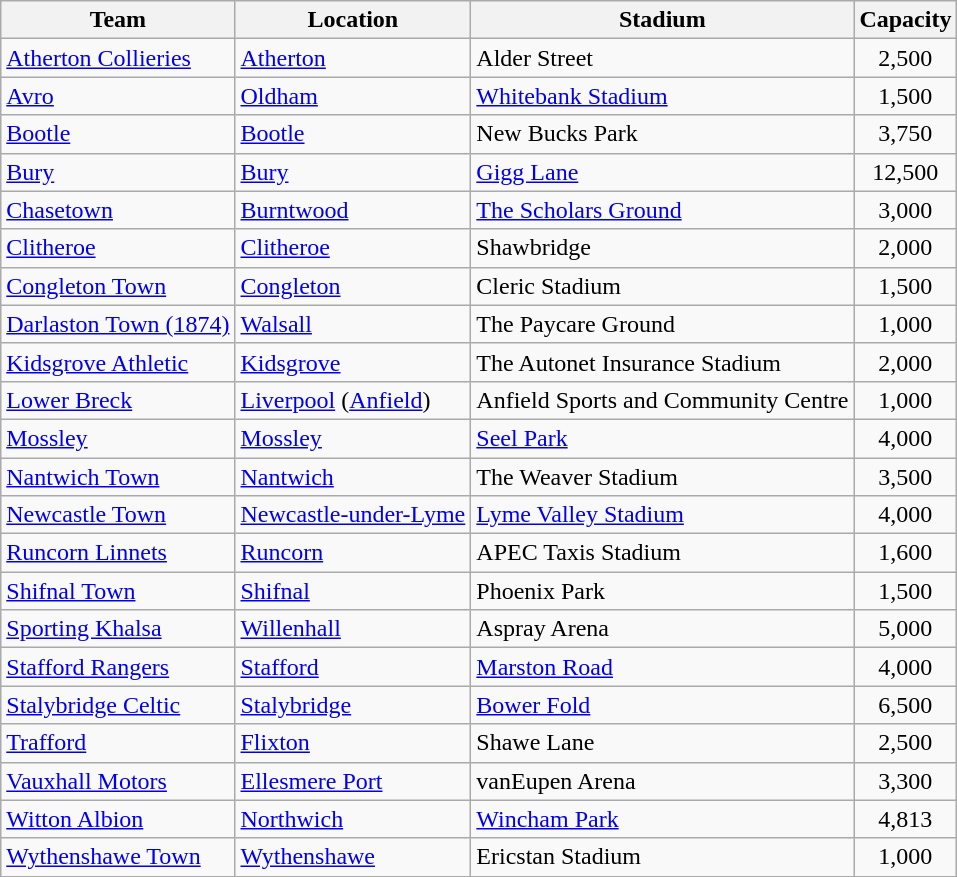<table class="wikitable sortable">
<tr>
<th>Team</th>
<th>Location</th>
<th>Stadium</th>
<th>Capacity</th>
</tr>
<tr>
<td><a href='#'>Atherton Collieries</a></td>
<td><a href='#'>Atherton</a></td>
<td>Alder Street</td>
<td align="center">2,500</td>
</tr>
<tr>
<td><a href='#'>Avro</a></td>
<td><a href='#'>Oldham</a></td>
<td><a href='#'>Whitebank Stadium</a></td>
<td align="center">1,500</td>
</tr>
<tr>
<td><a href='#'>Bootle</a></td>
<td><a href='#'>Bootle</a></td>
<td>New Bucks Park</td>
<td align="center">3,750</td>
</tr>
<tr>
<td><a href='#'>Bury</a></td>
<td><a href='#'>Bury</a></td>
<td><a href='#'>Gigg Lane</a></td>
<td align="center">12,500</td>
</tr>
<tr>
<td><a href='#'>Chasetown</a></td>
<td><a href='#'>Burntwood</a></td>
<td><a href='#'>The Scholars Ground</a></td>
<td align="center">3,000</td>
</tr>
<tr>
<td><a href='#'>Clitheroe</a></td>
<td><a href='#'>Clitheroe</a></td>
<td>Shawbridge</td>
<td align="center">2,000</td>
</tr>
<tr>
<td><a href='#'>Congleton Town</a></td>
<td><a href='#'>Congleton</a></td>
<td>Cleric Stadium</td>
<td align="center">1,500</td>
</tr>
<tr>
<td><a href='#'>Darlaston Town (1874)</a></td>
<td><a href='#'>Walsall</a></td>
<td>The Paycare Ground</td>
<td align="center">1,000</td>
</tr>
<tr>
<td><a href='#'>Kidsgrove Athletic</a></td>
<td><a href='#'>Kidsgrove</a></td>
<td>The Autonet Insurance Stadium</td>
<td align="center">2,000</td>
</tr>
<tr>
<td><a href='#'>Lower Breck</a></td>
<td><a href='#'>Liverpool</a> (<a href='#'>Anfield</a>)</td>
<td>Anfield Sports and Community Centre</td>
<td align="center">1,000</td>
</tr>
<tr>
<td><a href='#'>Mossley</a></td>
<td><a href='#'>Mossley</a></td>
<td><a href='#'>Seel Park</a></td>
<td align="center">4,000</td>
</tr>
<tr>
<td><a href='#'>Nantwich Town</a></td>
<td><a href='#'>Nantwich</a></td>
<td>The Weaver Stadium</td>
<td align="center">3,500</td>
</tr>
<tr>
<td><a href='#'>Newcastle Town</a></td>
<td><a href='#'>Newcastle-under-Lyme</a></td>
<td><a href='#'>Lyme Valley Stadium</a></td>
<td align="center">4,000</td>
</tr>
<tr>
<td><a href='#'>Runcorn Linnets</a></td>
<td><a href='#'>Runcorn</a></td>
<td>APEC Taxis Stadium</td>
<td align="center">1,600</td>
</tr>
<tr>
<td><a href='#'>Shifnal Town</a></td>
<td><a href='#'>Shifnal</a></td>
<td>Phoenix Park</td>
<td align="center">1,500</td>
</tr>
<tr>
<td><a href='#'>Sporting Khalsa</a></td>
<td><a href='#'>Willenhall</a></td>
<td>Aspray Arena</td>
<td align="center">5,000</td>
</tr>
<tr>
<td><a href='#'>Stafford Rangers</a></td>
<td><a href='#'>Stafford</a></td>
<td><a href='#'>Marston Road</a></td>
<td align="center">4,000</td>
</tr>
<tr>
<td><a href='#'>Stalybridge Celtic</a></td>
<td><a href='#'>Stalybridge</a></td>
<td><a href='#'>Bower Fold</a></td>
<td align="center">6,500</td>
</tr>
<tr>
<td><a href='#'>Trafford</a></td>
<td><a href='#'>Flixton</a></td>
<td>Shawe Lane</td>
<td align="center">2,500</td>
</tr>
<tr>
<td><a href='#'>Vauxhall Motors</a></td>
<td><a href='#'>Ellesmere Port</a></td>
<td>vanEupen Arena</td>
<td align="center">3,300</td>
</tr>
<tr>
<td><a href='#'>Witton Albion</a></td>
<td><a href='#'>Northwich</a></td>
<td><a href='#'>Wincham Park</a></td>
<td align="center">4,813</td>
</tr>
<tr>
<td><a href='#'>Wythenshawe Town</a></td>
<td><a href='#'>Wythenshawe</a></td>
<td>Ericstan Stadium</td>
<td align="center">1,000</td>
</tr>
</table>
